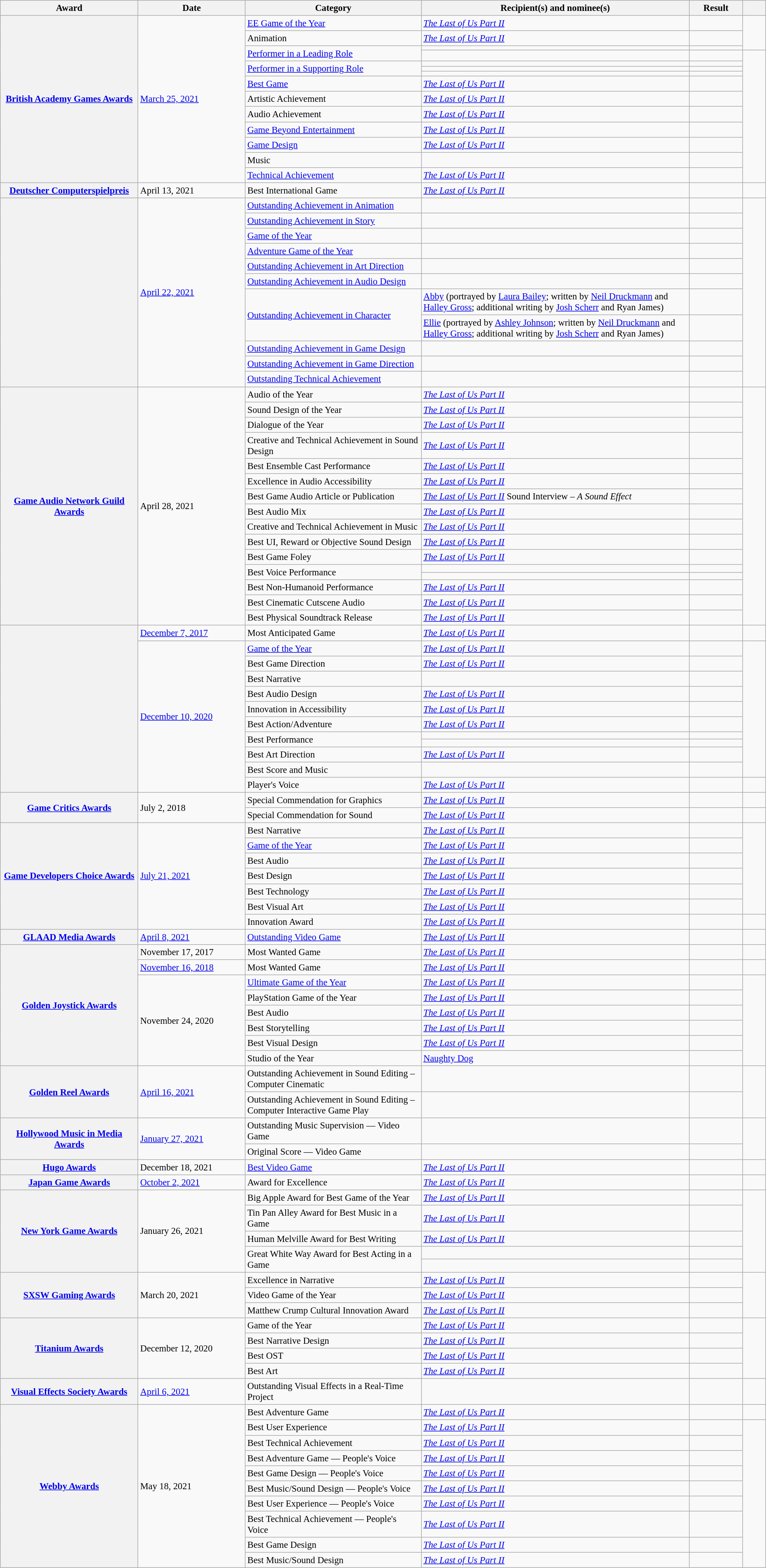<table class="wikitable plainrowheaders sortable" style="font-size: 95%; width: 100%;">
<tr>
<th scope="col" style="width:18%">Award</th>
<th scope="col" style="width:14%">Date</th>
<th scope="col" style="width:23%">Category</th>
<th scope="col" style="width:35%">Recipient(s) and nominee(s)</th>
<th scope="col" style="width:7%">Result</th>
<th scope="col" style="width:3%" class="unsortable"></th>
</tr>
<tr>
<th scope="row" rowspan="14"><a href='#'>British Academy Games Awards</a></th>
<td rowspan="14"><a href='#'>March 25, 2021</a></td>
<td><a href='#'>EE Game of the Year</a></td>
<td><em><a href='#'>The Last of Us Part II</a></em></td>
<td></td>
<td style="text-align:center;" rowspan="3"></td>
</tr>
<tr>
<td>Animation</td>
<td><em><a href='#'>The Last of Us Part II</a></em></td>
<td></td>
</tr>
<tr>
<td rowspan="2"><a href='#'>Performer in a Leading Role</a></td>
<td></td>
<td></td>
</tr>
<tr>
<td></td>
<td></td>
<td style="text-align:center;" rowspan="11"></td>
</tr>
<tr>
<td rowspan="3"><a href='#'>Performer in a Supporting Role</a></td>
<td></td>
<td></td>
</tr>
<tr>
<td></td>
<td></td>
</tr>
<tr>
<td></td>
<td></td>
</tr>
<tr>
<td><a href='#'>Best Game</a></td>
<td><em><a href='#'>The Last of Us Part II</a></em></td>
<td></td>
</tr>
<tr>
<td>Artistic Achievement</td>
<td><em><a href='#'>The Last of Us Part II</a></em></td>
<td></td>
</tr>
<tr>
<td>Audio Achievement</td>
<td><em><a href='#'>The Last of Us Part II</a></em></td>
<td></td>
</tr>
<tr>
<td><a href='#'>Game Beyond Entertainment</a></td>
<td><em><a href='#'>The Last of Us Part II</a></em></td>
<td></td>
</tr>
<tr>
<td><a href='#'>Game Design</a></td>
<td><em><a href='#'>The Last of Us Part II</a></em></td>
<td></td>
</tr>
<tr>
<td>Music</td>
<td></td>
<td></td>
</tr>
<tr>
<td><a href='#'>Technical Achievement</a></td>
<td><em><a href='#'>The Last of Us Part II</a></em></td>
<td></td>
</tr>
<tr>
<th scope="row"><a href='#'>Deutscher Computerspielpreis</a></th>
<td>April 13, 2021</td>
<td>Best International Game</td>
<td><em><a href='#'>The Last of Us Part II</a></em></td>
<td></td>
<td style="text-align:center;"></td>
</tr>
<tr>
<th scope="row" rowspan="11"></th>
<td rowspan="11"><a href='#'>April 22, 2021</a></td>
<td><a href='#'>Outstanding Achievement in Animation</a></td>
<td></td>
<td></td>
<td style="text-align:center;" rowspan="11"></td>
</tr>
<tr>
<td><a href='#'>Outstanding Achievement in Story</a></td>
<td></td>
<td></td>
</tr>
<tr>
<td><a href='#'>Game of the Year</a></td>
<td></td>
<td></td>
</tr>
<tr>
<td><a href='#'>Adventure Game of the Year</a></td>
<td></td>
<td></td>
</tr>
<tr>
<td><a href='#'>Outstanding Achievement in Art Direction</a></td>
<td></td>
<td></td>
</tr>
<tr>
<td><a href='#'>Outstanding Achievement in Audio Design</a></td>
<td></td>
<td></td>
</tr>
<tr>
<td rowspan="2"><a href='#'>Outstanding Achievement in Character</a></td>
<td><a href='#'>Abby</a> (portrayed by <a href='#'>Laura Bailey</a>; written by <a href='#'>Neil Druckmann</a> and <a href='#'>Halley Gross</a>; additional writing by <a href='#'>Josh Scherr</a> and Ryan James)</td>
<td></td>
</tr>
<tr>
<td><a href='#'>Ellie</a> (portrayed by <a href='#'>Ashley Johnson</a>; written by <a href='#'>Neil Druckmann</a> and <a href='#'>Halley Gross</a>; additional writing by <a href='#'>Josh Scherr</a> and Ryan James)</td>
<td></td>
</tr>
<tr>
<td><a href='#'>Outstanding Achievement in Game Design</a></td>
<td></td>
<td></td>
</tr>
<tr>
<td><a href='#'>Outstanding Achievement in Game Direction</a></td>
<td></td>
<td></td>
</tr>
<tr>
<td><a href='#'>Outstanding Technical Achievement</a></td>
<td></td>
<td></td>
</tr>
<tr>
<th scope="row" rowspan="16"><a href='#'>Game Audio Network Guild Awards</a></th>
<td rowspan="16">April 28, 2021</td>
<td>Audio of the Year</td>
<td><em><a href='#'>The Last of Us Part II</a></em></td>
<td></td>
<td style="text-align:center;" rowspan="16"></td>
</tr>
<tr>
<td>Sound Design of the Year</td>
<td><em><a href='#'>The Last of Us Part II</a></em></td>
<td></td>
</tr>
<tr>
<td>Dialogue of the Year</td>
<td><em><a href='#'>The Last of Us Part II</a></em></td>
<td></td>
</tr>
<tr>
<td>Creative and Technical Achievement in Sound Design</td>
<td><em><a href='#'>The Last of Us Part II</a></em></td>
<td></td>
</tr>
<tr>
<td>Best Ensemble Cast Performance</td>
<td><em><a href='#'>The Last of Us Part II</a></em></td>
<td></td>
</tr>
<tr>
<td>Excellence in Audio Accessibility</td>
<td><em><a href='#'>The Last of Us Part II</a></em></td>
<td></td>
</tr>
<tr>
<td>Best Game Audio Article or Publication</td>
<td><em><a href='#'>The Last of Us Part II</a></em> Sound Interview – <em>A Sound Effect</em></td>
<td></td>
</tr>
<tr>
<td>Best Audio Mix</td>
<td><em><a href='#'>The Last of Us Part II</a></em></td>
<td></td>
</tr>
<tr>
<td>Creative and Technical Achievement in Music</td>
<td><em><a href='#'>The Last of Us Part II</a></em></td>
<td></td>
</tr>
<tr>
<td>Best UI, Reward or Objective Sound Design</td>
<td><em><a href='#'>The Last of Us Part II</a></em></td>
<td></td>
</tr>
<tr>
<td>Best Game Foley</td>
<td><em><a href='#'>The Last of Us Part II</a></em></td>
<td></td>
</tr>
<tr>
<td rowspan="2">Best Voice Performance</td>
<td></td>
<td></td>
</tr>
<tr>
<td></td>
<td></td>
</tr>
<tr>
<td>Best Non-Humanoid Performance</td>
<td><em><a href='#'>The Last of Us Part II</a></em></td>
<td></td>
</tr>
<tr>
<td>Best Cinematic Cutscene Audio</td>
<td><em><a href='#'>The Last of Us Part II</a></em></td>
<td></td>
</tr>
<tr>
<td>Best Physical Soundtrack Release</td>
<td><em><a href='#'>The Last of Us Part II</a></em></td>
<td></td>
</tr>
<tr>
<th scope="row" rowspan="12"></th>
<td><a href='#'>December 7, 2017</a></td>
<td>Most Anticipated Game</td>
<td><em><a href='#'>The Last of Us Part II</a></em></td>
<td></td>
<td style="text-align:center;"></td>
</tr>
<tr>
<td rowspan="11"><a href='#'>December 10, 2020</a></td>
<td><a href='#'>Game of the Year</a></td>
<td><em><a href='#'>The Last of Us Part II</a></em></td>
<td></td>
<td style="text-align:center;" rowspan="10"></td>
</tr>
<tr>
<td>Best Game Direction</td>
<td><em><a href='#'>The Last of Us Part II</a></em></td>
<td></td>
</tr>
<tr>
<td>Best Narrative</td>
<td></td>
<td></td>
</tr>
<tr>
<td>Best Audio Design</td>
<td><em><a href='#'>The Last of Us Part II</a></em></td>
<td></td>
</tr>
<tr>
<td>Innovation in Accessibility</td>
<td><em><a href='#'>The Last of Us Part II</a></em></td>
<td></td>
</tr>
<tr>
<td>Best Action/Adventure</td>
<td><em><a href='#'>The Last of Us Part II</a></em></td>
<td></td>
</tr>
<tr>
<td rowspan="2">Best Performance</td>
<td></td>
<td></td>
</tr>
<tr>
<td></td>
<td></td>
</tr>
<tr>
<td>Best Art Direction</td>
<td><em><a href='#'>The Last of Us Part II</a></em></td>
<td></td>
</tr>
<tr>
<td>Best Score and Music</td>
<td></td>
<td></td>
</tr>
<tr>
<td>Player's Voice</td>
<td><em><a href='#'>The Last of Us Part II</a></em></td>
<td></td>
<td style="text-align:center;"></td>
</tr>
<tr>
<th scope="row" rowspan="2"><a href='#'>Game Critics Awards</a></th>
<td rowspan="2">July 2, 2018</td>
<td>Special Commendation for Graphics</td>
<td><em><a href='#'>The Last of Us Part II</a></em></td>
<td></td>
<td style="text-align:center;"></td>
</tr>
<tr>
<td>Special Commendation for Sound</td>
<td><em><a href='#'>The Last of Us Part II</a></em></td>
<td></td>
<td style="text-align:center;"></td>
</tr>
<tr>
<th scope="row" rowspan="7"><a href='#'>Game Developers Choice Awards</a></th>
<td rowspan="7"><a href='#'>July 21, 2021</a></td>
<td>Best Narrative</td>
<td><em><a href='#'>The Last of Us Part II</a></em></td>
<td></td>
<td style="text-align:center;" rowspan="6"></td>
</tr>
<tr>
<td><a href='#'>Game of the Year</a></td>
<td><em><a href='#'>The Last of Us Part II</a></em></td>
<td></td>
</tr>
<tr>
<td>Best Audio</td>
<td><em><a href='#'>The Last of Us Part II</a></em></td>
<td></td>
</tr>
<tr>
<td>Best Design</td>
<td><em><a href='#'>The Last of Us Part II</a></em></td>
<td></td>
</tr>
<tr>
<td>Best Technology</td>
<td><em><a href='#'>The Last of Us Part II</a></em></td>
<td></td>
</tr>
<tr>
<td>Best Visual Art</td>
<td><em><a href='#'>The Last of Us Part II</a></em></td>
<td></td>
</tr>
<tr>
<td>Innovation Award</td>
<td><em><a href='#'>The Last of Us Part II</a></em></td>
<td></td>
<td style="text-align:center;"></td>
</tr>
<tr>
<th scope="row"><a href='#'>GLAAD Media Awards</a></th>
<td><a href='#'>April 8, 2021</a></td>
<td><a href='#'>Outstanding Video Game</a></td>
<td><em><a href='#'>The Last of Us Part II</a></em></td>
<td></td>
<td style="text-align:center;"></td>
</tr>
<tr>
<th scope="row" rowspan="8"><a href='#'>Golden Joystick Awards</a></th>
<td>November 17, 2017</td>
<td>Most Wanted Game</td>
<td><em><a href='#'>The Last of Us Part II</a></em></td>
<td></td>
<td style="text-align:center;"></td>
</tr>
<tr>
<td><a href='#'>November 16, 2018</a></td>
<td>Most Wanted Game</td>
<td><em><a href='#'>The Last of Us Part II</a></em></td>
<td></td>
<td style="text-align:center;"></td>
</tr>
<tr>
<td rowspan="6">November 24, 2020</td>
<td><a href='#'>Ultimate Game of the Year</a></td>
<td><em><a href='#'>The Last of Us Part II</a></em></td>
<td></td>
<td style="text-align:center;" rowspan="6"></td>
</tr>
<tr>
<td>PlayStation Game of the Year</td>
<td><em><a href='#'>The Last of Us Part II</a></em></td>
<td></td>
</tr>
<tr>
<td>Best Audio</td>
<td><em><a href='#'>The Last of Us Part II</a></em></td>
<td></td>
</tr>
<tr>
<td>Best Storytelling</td>
<td><em><a href='#'>The Last of Us Part II</a></em></td>
<td></td>
</tr>
<tr>
<td>Best Visual Design</td>
<td><em><a href='#'>The Last of Us Part II</a></em></td>
<td></td>
</tr>
<tr>
<td>Studio of the Year</td>
<td><a href='#'>Naughty Dog</a></td>
<td></td>
</tr>
<tr>
<th scope="row" rowspan="2"><a href='#'>Golden Reel Awards</a></th>
<td rowspan="2"><a href='#'>April 16, 2021</a></td>
<td>Outstanding Achievement in Sound Editing – Computer Cinematic</td>
<td></td>
<td></td>
<td style="text-align:center;" rowspan="2"></td>
</tr>
<tr>
<td>Outstanding Achievement in Sound Editing – Computer Interactive Game Play</td>
<td></td>
<td></td>
</tr>
<tr>
<th scope="row" rowspan="2"><a href='#'>Hollywood Music in Media Awards</a></th>
<td rowspan="2"><a href='#'>January 27, 2021</a></td>
<td>Outstanding Music Supervision — Video Game</td>
<td></td>
<td></td>
<td style="text-align:center;" rowspan="2"></td>
</tr>
<tr>
<td>Original Score — Video Game</td>
<td></td>
<td></td>
</tr>
<tr>
<th scope="row"><a href='#'>Hugo Awards</a></th>
<td>December 18, 2021</td>
<td><a href='#'>Best Video Game</a></td>
<td><em><a href='#'>The Last of Us Part II</a></em></td>
<td></td>
<td style="text-align:center;"></td>
</tr>
<tr>
<th scope="row"><a href='#'>Japan Game Awards</a></th>
<td><a href='#'>October 2, 2021</a></td>
<td>Award for Excellence</td>
<td><em><a href='#'>The Last of Us Part II</a></em></td>
<td></td>
<td style="text-align:center;"></td>
</tr>
<tr>
<th scope="row" rowspan="5"><a href='#'>New York Game Awards</a></th>
<td rowspan="5">January 26, 2021</td>
<td>Big Apple Award for Best Game of the Year</td>
<td><em><a href='#'>The Last of Us Part II</a></em></td>
<td></td>
<td style="text-align:center;" rowspan="5"></td>
</tr>
<tr>
<td>Tin Pan Alley Award for Best Music in a Game</td>
<td><em><a href='#'>The Last of Us Part II</a></em></td>
<td></td>
</tr>
<tr>
<td>Human Melville Award for Best Writing</td>
<td><em><a href='#'>The Last of Us Part II</a></em></td>
<td></td>
</tr>
<tr>
<td rowspan="2">Great White Way Award for Best Acting in a Game</td>
<td></td>
<td></td>
</tr>
<tr>
<td></td>
<td></td>
</tr>
<tr>
<th scope="row" rowspan="3"><a href='#'>SXSW Gaming Awards</a></th>
<td rowspan="3">March 20, 2021</td>
<td>Excellence in Narrative</td>
<td><em><a href='#'>The Last of Us Part II</a></em></td>
<td></td>
<td style="text-align:center;" rowspan="3"></td>
</tr>
<tr>
<td>Video Game of the Year</td>
<td><em><a href='#'>The Last of Us Part II</a></em></td>
<td></td>
</tr>
<tr>
<td>Matthew Crump Cultural Innovation Award</td>
<td><em><a href='#'>The Last of Us Part II</a></em></td>
<td></td>
</tr>
<tr>
<th scope="row" rowspan="4"><a href='#'>Titanium Awards</a></th>
<td rowspan="4">December 12, 2020</td>
<td>Game of the Year</td>
<td><em><a href='#'>The Last of Us Part II</a></em></td>
<td></td>
<td style="text-align:center;" rowspan="4"></td>
</tr>
<tr>
<td>Best Narrative Design</td>
<td><em><a href='#'>The Last of Us Part II</a></em></td>
<td></td>
</tr>
<tr>
<td>Best OST</td>
<td><em><a href='#'>The Last of Us Part II</a></em></td>
<td></td>
</tr>
<tr>
<td>Best Art</td>
<td><em><a href='#'>The Last of Us Part II</a></em></td>
<td></td>
</tr>
<tr>
<th scope="row"><a href='#'>Visual Effects Society Awards</a></th>
<td><a href='#'>April 6, 2021</a></td>
<td>Outstanding Visual Effects in a Real-Time Project</td>
<td></td>
<td></td>
<td style="text-align:center;"></td>
</tr>
<tr>
<th scope="row" rowspan="10"><a href='#'>Webby Awards</a></th>
<td rowspan="10">May 18, 2021</td>
<td>Best Adventure Game</td>
<td><em><a href='#'>The Last of Us Part II</a></em></td>
<td></td>
<td style="text-align:center;"></td>
</tr>
<tr>
<td>Best User Experience</td>
<td><em><a href='#'>The Last of Us Part II</a></em></td>
<td></td>
<td style="text-align:center;" rowspan="9"></td>
</tr>
<tr>
<td>Best Technical Achievement</td>
<td><em><a href='#'>The Last of Us Part II</a></em></td>
<td></td>
</tr>
<tr>
<td>Best Adventure Game — People's Voice</td>
<td><em><a href='#'>The Last of Us Part II</a></em></td>
<td></td>
</tr>
<tr>
<td>Best Game Design — People's Voice</td>
<td><em><a href='#'>The Last of Us Part II</a></em></td>
<td></td>
</tr>
<tr>
<td>Best Music/Sound Design — People's Voice</td>
<td><em><a href='#'>The Last of Us Part II</a></em></td>
<td></td>
</tr>
<tr>
<td>Best User Experience — People's Voice</td>
<td><em><a href='#'>The Last of Us Part II</a></em></td>
<td></td>
</tr>
<tr>
<td>Best Technical Achievement — People's Voice</td>
<td><em><a href='#'>The Last of Us Part II</a></em></td>
<td></td>
</tr>
<tr>
<td>Best Game Design</td>
<td><em><a href='#'>The Last of Us Part II</a></em></td>
<td></td>
</tr>
<tr>
<td>Best Music/Sound Design</td>
<td><em><a href='#'>The Last of Us Part II</a></em></td>
<td></td>
</tr>
</table>
